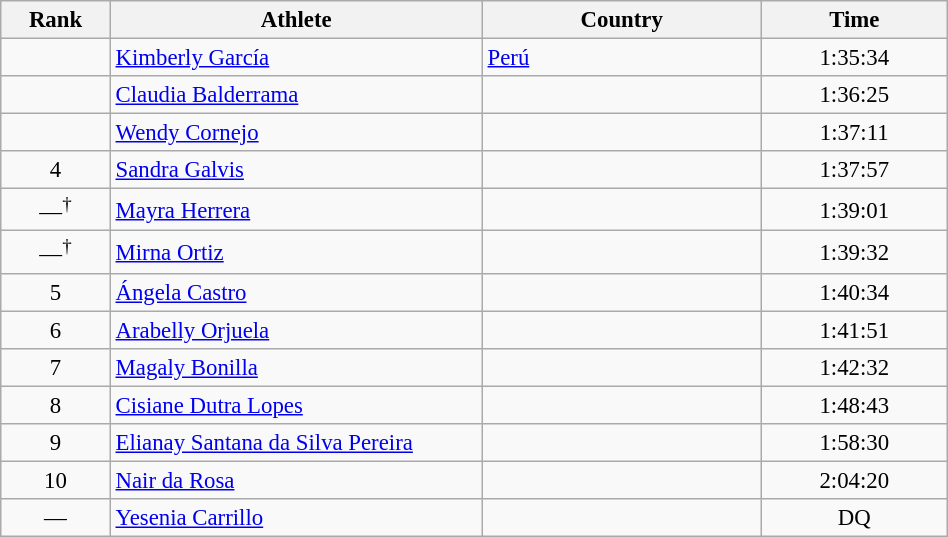<table class="wikitable sortable" style=" text-align:center; font-size:95%;" width="50%">
<tr>
<th width=5%>Rank</th>
<th width=20%>Athlete</th>
<th width=15%>Country</th>
<th width=10%>Time</th>
</tr>
<tr>
<td align=center></td>
<td align=left><a href='#'>Kimberly García</a></td>
<td align=left> <a href='#'>Perú</a></td>
<td>1:35:34</td>
</tr>
<tr>
<td align=center></td>
<td align=left><a href='#'>Claudia Balderrama</a></td>
<td align=left></td>
<td>1:36:25</td>
</tr>
<tr>
<td align=center></td>
<td align=left><a href='#'>Wendy Cornejo</a></td>
<td align=left></td>
<td>1:37:11</td>
</tr>
<tr>
<td align=center>4</td>
<td align=left><a href='#'>Sandra Galvis</a></td>
<td align=left></td>
<td>1:37:57</td>
</tr>
<tr>
<td align=center>—<sup>†</sup></td>
<td align=left><a href='#'>Mayra Herrera</a></td>
<td align=left></td>
<td>1:39:01</td>
</tr>
<tr>
<td align=center>—<sup>†</sup></td>
<td align=left><a href='#'>Mirna Ortiz</a></td>
<td align=left></td>
<td>1:39:32</td>
</tr>
<tr>
<td align=center>5</td>
<td align=left><a href='#'>Ángela Castro</a></td>
<td align=left></td>
<td>1:40:34</td>
</tr>
<tr>
<td align=center>6</td>
<td align=left><a href='#'>Arabelly Orjuela</a></td>
<td align=left></td>
<td>1:41:51</td>
</tr>
<tr>
<td align=center>7</td>
<td align=left><a href='#'>Magaly Bonilla</a></td>
<td align=left></td>
<td>1:42:32</td>
</tr>
<tr>
<td align=center>8</td>
<td align=left><a href='#'>Cisiane Dutra Lopes</a></td>
<td align=left></td>
<td>1:48:43</td>
</tr>
<tr>
<td align=center>9</td>
<td align=left><a href='#'>Elianay Santana da Silva Pereira</a></td>
<td align=left></td>
<td>1:58:30</td>
</tr>
<tr>
<td align=center>10</td>
<td align=left><a href='#'>Nair da Rosa</a></td>
<td align=left></td>
<td>2:04:20</td>
</tr>
<tr>
<td align=center>—</td>
<td align=left><a href='#'>Yesenia Carrillo</a></td>
<td align=left></td>
<td>DQ</td>
</tr>
</table>
